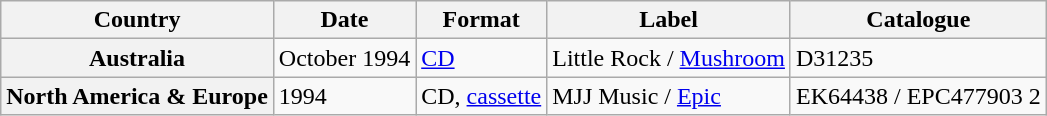<table class="wikitable plainrowheaders">
<tr>
<th scope="col">Country</th>
<th scope="col">Date</th>
<th scope="col">Format</th>
<th scope="col">Label</th>
<th scope="col">Catalogue</th>
</tr>
<tr>
<th scope="row">Australia</th>
<td>October 1994</td>
<td><a href='#'>CD</a></td>
<td>Little Rock / <a href='#'>Mushroom</a></td>
<td>D31235</td>
</tr>
<tr>
<th scope="row">North America & Europe</th>
<td>1994</td>
<td>CD, <a href='#'>cassette</a></td>
<td>MJJ Music / <a href='#'>Epic</a></td>
<td>EK64438 / EPC477903 2</td>
</tr>
</table>
